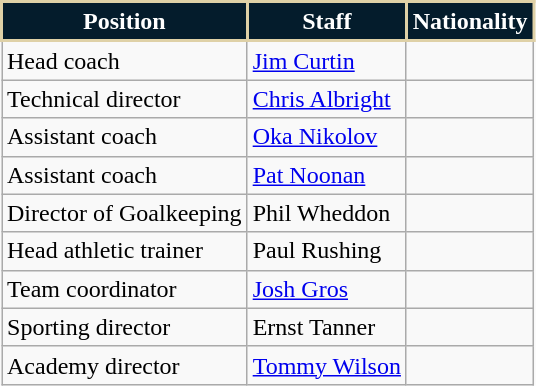<table class="wikitable">
<tr>
<th style="background:#041C2C; color:#FFFFFF; border:2px solid #DFD1A7;" text-align:center;">Position</th>
<th style="background:#041C2C; color:#FFFFFF; border:2px solid #DFD1A7;" text-align:center;">Staff</th>
<th style="background:#041C2C; color:#FFFFFF; border:2px solid #DFD1A7;" scope="col">Nationality</th>
</tr>
<tr>
<td>Head coach</td>
<td><a href='#'>Jim Curtin</a></td>
<td></td>
</tr>
<tr>
<td>Technical director</td>
<td><a href='#'>Chris Albright</a></td>
<td></td>
</tr>
<tr>
<td>Assistant coach</td>
<td><a href='#'>Oka Nikolov</a></td>
<td></td>
</tr>
<tr>
<td>Assistant coach</td>
<td><a href='#'>Pat Noonan</a></td>
<td></td>
</tr>
<tr>
<td>Director of Goalkeeping</td>
<td>Phil Wheddon</td>
<td></td>
</tr>
<tr>
<td>Head athletic trainer</td>
<td>Paul Rushing</td>
<td></td>
</tr>
<tr>
<td>Team coordinator</td>
<td><a href='#'>Josh Gros</a></td>
<td></td>
</tr>
<tr>
<td>Sporting director</td>
<td>Ernst Tanner</td>
<td></td>
</tr>
<tr>
<td>Academy director</td>
<td><a href='#'>Tommy Wilson</a></td>
<td></td>
</tr>
</table>
